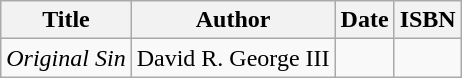<table class="wikitable">
<tr>
<th>Title</th>
<th>Author</th>
<th>Date</th>
<th>ISBN</th>
</tr>
<tr>
<td><em>Original Sin</em></td>
<td>David R. George III</td>
<td></td>
<td></td>
</tr>
</table>
